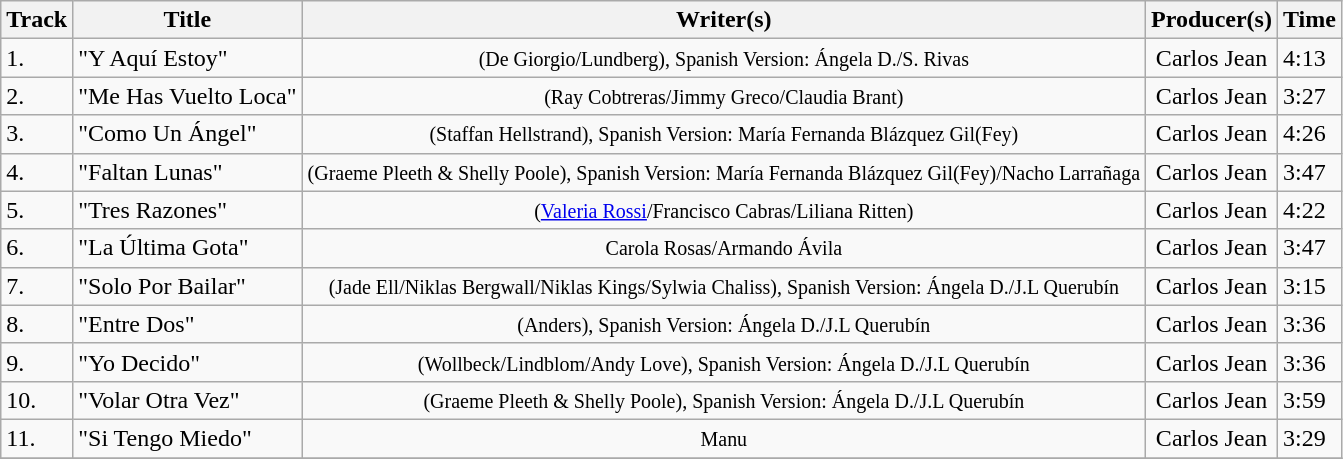<table class="wikitable">
<tr>
<th align="center">Track</th>
<th align="center">Title</th>
<th align="center">Writer(s)</th>
<th align="center">Producer(s)</th>
<th align="center">Time</th>
</tr>
<tr>
<td>1.</td>
<td>"Y Aquí Estoy"</td>
<td align="center"><small>(De Giorgio/Lundberg), Spanish Version: Ángela D./S. Rivas</small></td>
<td align="center">Carlos Jean</td>
<td>4:13</td>
</tr>
<tr>
<td>2.</td>
<td>"Me Has Vuelto Loca"</td>
<td align="center"><small>(Ray Cobtreras/Jimmy Greco/Claudia Brant)</small></td>
<td align="center">Carlos Jean</td>
<td>3:27</td>
</tr>
<tr>
<td>3.</td>
<td>"Como Un Ángel"</td>
<td align="center"><small>(Staffan Hellstrand), Spanish Version: María Fernanda Blázquez Gil(Fey)</small></td>
<td align="center">Carlos Jean</td>
<td>4:26</td>
</tr>
<tr>
<td>4.</td>
<td>"Faltan Lunas"</td>
<td align="center"><small>(Graeme Pleeth & Shelly Poole), Spanish Version: María Fernanda Blázquez Gil(Fey)/Nacho Larrañaga</small></td>
<td align="center">Carlos Jean</td>
<td>3:47</td>
</tr>
<tr>
<td>5.</td>
<td>"Tres Razones"</td>
<td align="center"><small>(<a href='#'>Valeria Rossi</a>/Francisco Cabras/Liliana Ritten)</small></td>
<td align="center">Carlos Jean</td>
<td>4:22</td>
</tr>
<tr>
<td>6.</td>
<td>"La Última Gota"</td>
<td align="center"><small>Carola Rosas/Armando Ávila</small></td>
<td align="center">Carlos Jean</td>
<td>3:47</td>
</tr>
<tr>
<td>7.</td>
<td>"Solo Por Bailar"</td>
<td align="center"><small>(Jade Ell/Niklas Bergwall/Niklas Kings/Sylwia Chaliss), Spanish Version: Ángela D./J.L Querubín</small></td>
<td align="center">Carlos Jean</td>
<td>3:15</td>
</tr>
<tr>
<td>8.</td>
<td>"Entre Dos"</td>
<td align="center"><small>(Anders), Spanish Version: Ángela D./J.L Querubín</small></td>
<td align="center">Carlos Jean</td>
<td>3:36</td>
</tr>
<tr>
<td>9.</td>
<td>"Yo Decido"</td>
<td align="center"><small>(Wollbeck/Lindblom/Andy Love), Spanish Version: Ángela D./J.L Querubín</small></td>
<td align="center">Carlos Jean</td>
<td>3:36</td>
</tr>
<tr>
<td>10.</td>
<td>"Volar Otra Vez"</td>
<td align="center"><small>(Graeme Pleeth & Shelly Poole), Spanish Version: Ángela D./J.L Querubín</small></td>
<td align="center">Carlos Jean</td>
<td>3:59</td>
</tr>
<tr>
<td>11.</td>
<td>"Si Tengo Miedo"</td>
<td align="center"><small>Manu</small></td>
<td align="center">Carlos Jean</td>
<td>3:29</td>
</tr>
<tr>
</tr>
</table>
